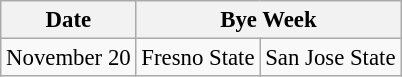<table class="wikitable" style="font-size:95%">
<tr>
<th>Date</th>
<th colspan="2">Bye Week</th>
</tr>
<tr>
<td>November 20</td>
<td>Fresno State</td>
<td>San Jose State</td>
</tr>
</table>
